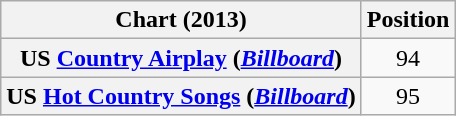<table class="wikitable sortable plainrowheaders" style="text-align:center">
<tr>
<th scope="col">Chart (2013)</th>
<th scope="col">Position</th>
</tr>
<tr>
<th scope="row">US <a href='#'>Country Airplay</a> (<em><a href='#'>Billboard</a></em>)</th>
<td align="center">94</td>
</tr>
<tr>
<th scope="row">US <a href='#'>Hot Country Songs</a> (<em><a href='#'>Billboard</a></em>)</th>
<td align="center">95</td>
</tr>
</table>
